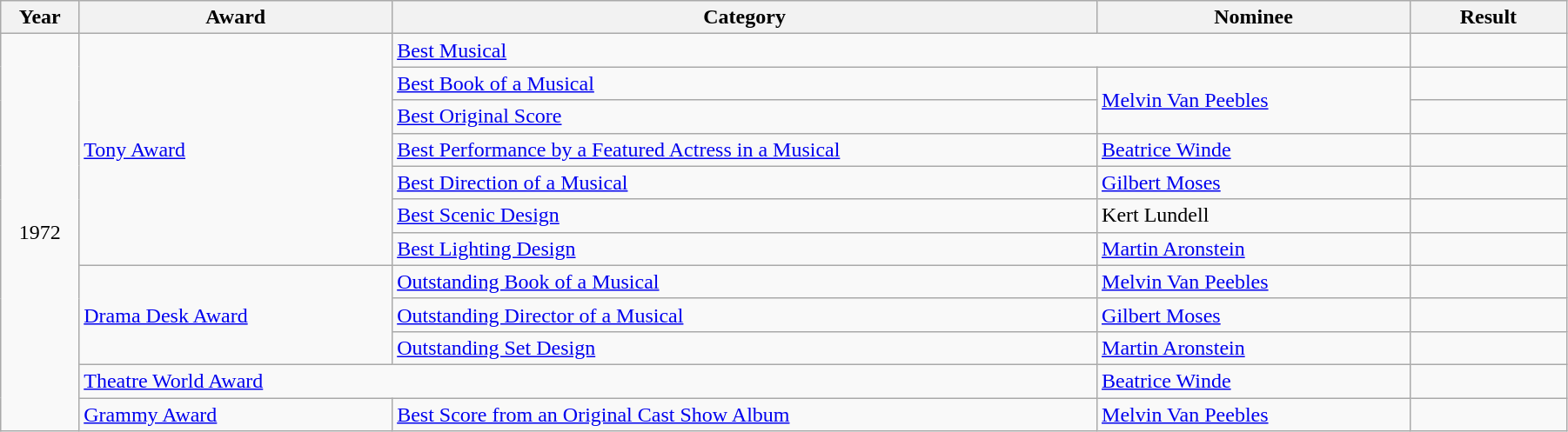<table class="wikitable" width="95%">
<tr>
<th width="5%">Year</th>
<th width="20%">Award</th>
<th width="45%">Category</th>
<th width="20%">Nominee</th>
<th width="10%">Result</th>
</tr>
<tr>
<td rowspan="12" align="center">1972</td>
<td rowspan="7"><a href='#'>Tony Award</a></td>
<td colspan="2"><a href='#'>Best Musical</a></td>
<td></td>
</tr>
<tr>
<td><a href='#'>Best Book of a Musical</a></td>
<td rowspan="2"><a href='#'>Melvin Van Peebles</a></td>
<td></td>
</tr>
<tr>
<td><a href='#'>Best Original Score</a></td>
<td></td>
</tr>
<tr>
<td><a href='#'>Best Performance by a Featured Actress in a Musical</a></td>
<td><a href='#'>Beatrice Winde</a></td>
<td></td>
</tr>
<tr>
<td><a href='#'>Best Direction of a Musical</a></td>
<td><a href='#'>Gilbert Moses</a></td>
<td></td>
</tr>
<tr>
<td><a href='#'>Best Scenic Design</a></td>
<td>Kert Lundell</td>
<td></td>
</tr>
<tr>
<td><a href='#'>Best Lighting Design</a></td>
<td><a href='#'>Martin Aronstein</a></td>
<td></td>
</tr>
<tr>
<td rowspan="3"><a href='#'>Drama Desk Award</a></td>
<td><a href='#'>Outstanding Book of a Musical</a></td>
<td><a href='#'>Melvin Van Peebles</a></td>
<td></td>
</tr>
<tr>
<td><a href='#'>Outstanding Director of a Musical</a></td>
<td><a href='#'>Gilbert Moses</a></td>
<td></td>
</tr>
<tr>
<td><a href='#'>Outstanding Set Design</a></td>
<td><a href='#'>Martin Aronstein</a></td>
<td></td>
</tr>
<tr>
<td colspan="2"><a href='#'>Theatre World Award</a></td>
<td><a href='#'>Beatrice Winde</a></td>
<td></td>
</tr>
<tr>
<td><a href='#'>Grammy Award</a></td>
<td><a href='#'>Best Score from an Original Cast Show Album</a></td>
<td><a href='#'>Melvin Van Peebles</a></td>
<td></td>
</tr>
</table>
